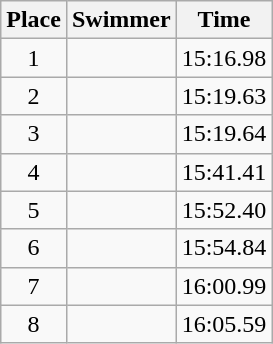<table class="wikitable" style="text-align:center;">
<tr>
<th>Place</th>
<th>Swimmer</th>
<th>Time</th>
</tr>
<tr>
<td>1</td>
<td align=left></td>
<td>15:16.98</td>
</tr>
<tr>
<td>2</td>
<td align=left></td>
<td>15:19.63</td>
</tr>
<tr>
<td>3</td>
<td align=left></td>
<td>15:19.64</td>
</tr>
<tr>
<td>4</td>
<td align=left></td>
<td>15:41.41</td>
</tr>
<tr>
<td>5</td>
<td align=left></td>
<td>15:52.40</td>
</tr>
<tr>
<td>6</td>
<td align=left></td>
<td>15:54.84</td>
</tr>
<tr>
<td>7</td>
<td align=left></td>
<td>16:00.99</td>
</tr>
<tr>
<td>8</td>
<td align=left></td>
<td>16:05.59</td>
</tr>
</table>
